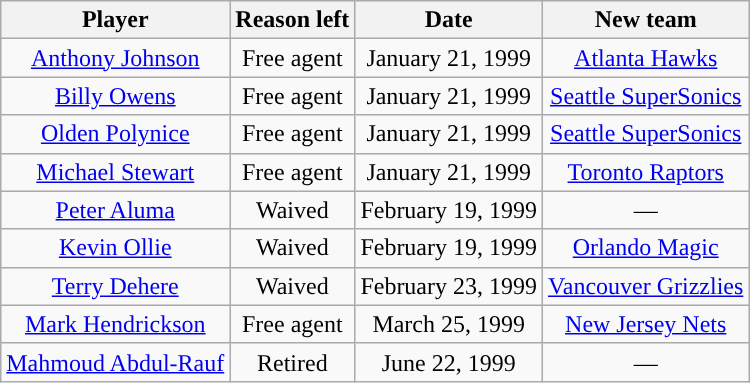<table class="wikitable sortable sortable" style="text-align: center">
<tr>
<th>Player</th>
<th>Reason left</th>
<th>Date</th>
<th>New team</th>
</tr>
<tr>
<td><a href='#'>Anthony Johnson</a></td>
<td>Free agent</td>
<td>January 21, 1999</td>
<td><a href='#'>Atlanta Hawks</a></td>
</tr>
<tr>
<td><a href='#'>Billy Owens</a></td>
<td>Free agent</td>
<td>January 21, 1999</td>
<td><a href='#'>Seattle SuperSonics</a></td>
</tr>
<tr>
<td><a href='#'>Olden Polynice</a></td>
<td>Free agent</td>
<td>January 21, 1999</td>
<td><a href='#'>Seattle SuperSonics</a></td>
</tr>
<tr>
<td><a href='#'>Michael Stewart</a></td>
<td>Free agent</td>
<td>January 21, 1999</td>
<td><a href='#'>Toronto Raptors</a></td>
</tr>
<tr>
<td><a href='#'>Peter Aluma</a></td>
<td>Waived</td>
<td>February 19, 1999</td>
<td>—</td>
</tr>
<tr>
<td><a href='#'>Kevin Ollie</a></td>
<td>Waived</td>
<td>February 19, 1999</td>
<td><a href='#'>Orlando Magic</a></td>
</tr>
<tr>
<td><a href='#'>Terry Dehere</a></td>
<td>Waived</td>
<td>February 23, 1999</td>
<td><a href='#'>Vancouver Grizzlies</a></td>
</tr>
<tr>
<td><a href='#'>Mark Hendrickson</a></td>
<td>Free agent</td>
<td>March 25, 1999</td>
<td><a href='#'>New Jersey Nets</a></td>
</tr>
<tr>
<td><a href='#'>Mahmoud Abdul-Rauf</a></td>
<td>Retired</td>
<td>June 22, 1999</td>
<td>—</td>
</tr>
</table>
